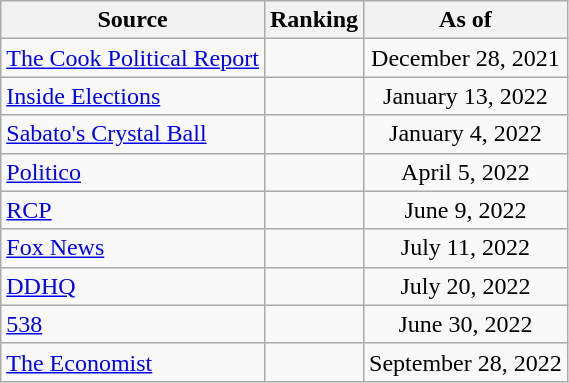<table class="wikitable" style="text-align:center">
<tr>
<th>Source</th>
<th>Ranking</th>
<th>As of</th>
</tr>
<tr>
<td align=left><a href='#'>The Cook Political Report</a></td>
<td></td>
<td>December 28, 2021</td>
</tr>
<tr>
<td align=left><a href='#'>Inside Elections</a></td>
<td></td>
<td>January 13, 2022</td>
</tr>
<tr>
<td align=left><a href='#'>Sabato's Crystal Ball</a></td>
<td></td>
<td>January 4, 2022</td>
</tr>
<tr>
<td align="left"><a href='#'>Politico</a></td>
<td></td>
<td>April 5, 2022</td>
</tr>
<tr>
<td align="left"><a href='#'>RCP</a></td>
<td></td>
<td>June 9, 2022</td>
</tr>
<tr>
<td align=left><a href='#'>Fox News</a></td>
<td></td>
<td>July 11, 2022</td>
</tr>
<tr>
<td align="left"><a href='#'>DDHQ</a></td>
<td></td>
<td>July 20, 2022</td>
</tr>
<tr>
<td align="left"><a href='#'>538</a></td>
<td></td>
<td>June 30, 2022</td>
</tr>
<tr>
<td align="left"><a href='#'>The Economist</a></td>
<td></td>
<td>September 28, 2022</td>
</tr>
</table>
